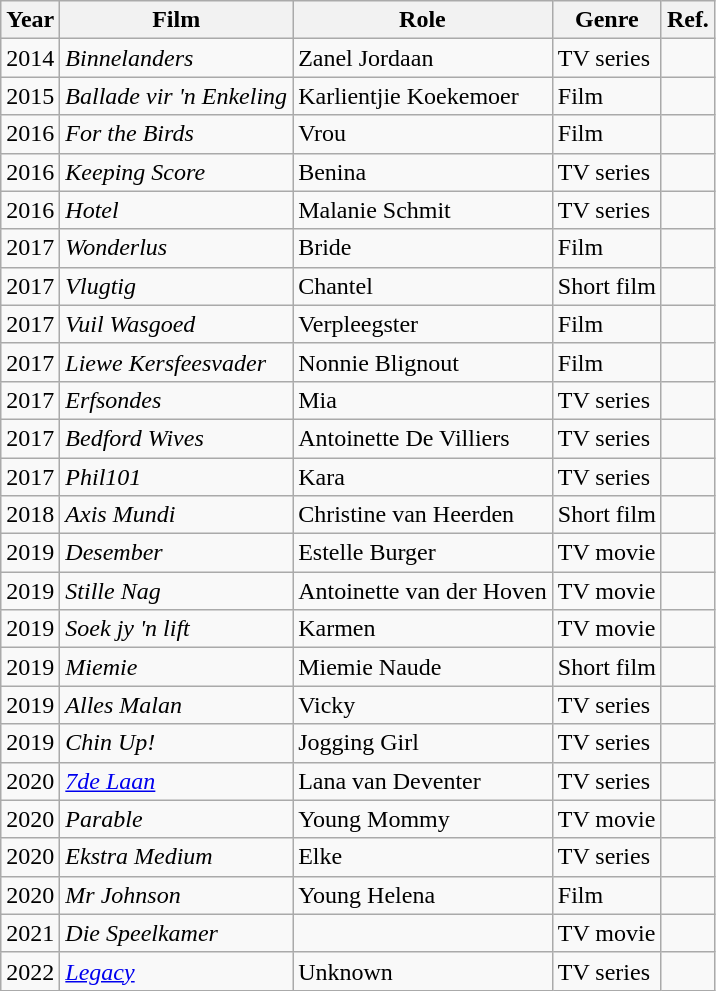<table class="wikitable">
<tr>
<th>Year</th>
<th>Film</th>
<th>Role</th>
<th>Genre</th>
<th>Ref.</th>
</tr>
<tr>
<td>2014</td>
<td><em>Binnelanders</em></td>
<td>Zanel Jordaan</td>
<td>TV series</td>
<td></td>
</tr>
<tr>
<td>2015</td>
<td><em>Ballade vir 'n Enkeling</em></td>
<td>Karlientjie Koekemoer</td>
<td>Film</td>
<td></td>
</tr>
<tr>
<td>2016</td>
<td><em>For the Birds</em></td>
<td>Vrou</td>
<td>Film</td>
<td></td>
</tr>
<tr>
<td>2016</td>
<td><em>Keeping Score</em></td>
<td>Benina</td>
<td>TV series</td>
<td></td>
</tr>
<tr>
<td>2016</td>
<td><em>Hotel</em></td>
<td>Malanie Schmit</td>
<td>TV series</td>
<td></td>
</tr>
<tr>
<td>2017</td>
<td><em>Wonderlus</em></td>
<td>Bride</td>
<td>Film</td>
<td></td>
</tr>
<tr>
<td>2017</td>
<td><em>Vlugtig</em></td>
<td>Chantel</td>
<td>Short film</td>
<td></td>
</tr>
<tr>
<td>2017</td>
<td><em>Vuil Wasgoed</em></td>
<td>Verpleegster</td>
<td>Film</td>
<td></td>
</tr>
<tr>
<td>2017</td>
<td><em>Liewe Kersfeesvader</em></td>
<td>Nonnie Blignout</td>
<td>Film</td>
<td></td>
</tr>
<tr>
<td>2017</td>
<td><em>Erfsondes</em></td>
<td>Mia</td>
<td>TV series</td>
<td></td>
</tr>
<tr>
<td>2017</td>
<td><em>Bedford Wives</em></td>
<td>Antoinette De Villiers</td>
<td>TV series</td>
<td></td>
</tr>
<tr>
<td>2017</td>
<td><em>Phil101</em></td>
<td>Kara</td>
<td>TV series</td>
<td></td>
</tr>
<tr>
<td>2018</td>
<td><em>Axis Mundi</em></td>
<td>Christine van Heerden</td>
<td>Short film</td>
<td></td>
</tr>
<tr>
<td>2019</td>
<td><em>Desember</em></td>
<td>Estelle Burger</td>
<td>TV movie</td>
<td></td>
</tr>
<tr>
<td>2019</td>
<td><em>Stille Nag</em></td>
<td>Antoinette van der Hoven</td>
<td>TV movie</td>
<td></td>
</tr>
<tr>
<td>2019</td>
<td><em>Soek jy 'n lift</em></td>
<td>Karmen</td>
<td>TV movie</td>
<td></td>
</tr>
<tr>
<td>2019</td>
<td><em>Miemie</em></td>
<td>Miemie Naude</td>
<td>Short film</td>
<td></td>
</tr>
<tr>
<td>2019</td>
<td><em>Alles Malan</em></td>
<td>Vicky</td>
<td>TV series</td>
<td></td>
</tr>
<tr>
<td>2019</td>
<td><em>Chin Up!</em></td>
<td>Jogging Girl</td>
<td>TV series</td>
<td></td>
</tr>
<tr>
<td>2020</td>
<td><em><a href='#'>7de Laan</a></em></td>
<td>Lana van Deventer</td>
<td>TV series</td>
<td></td>
</tr>
<tr>
<td>2020</td>
<td><em>Parable</em></td>
<td>Young Mommy</td>
<td>TV movie</td>
<td></td>
</tr>
<tr>
<td>2020</td>
<td><em>Ekstra Medium</em></td>
<td>Elke</td>
<td>TV series</td>
<td></td>
</tr>
<tr>
<td>2020</td>
<td><em>Mr Johnson</em></td>
<td>Young Helena</td>
<td>Film</td>
<td></td>
</tr>
<tr>
<td>2021</td>
<td><em>Die Speelkamer</em></td>
<td></td>
<td>TV movie</td>
<td></td>
</tr>
<tr>
<td>2022</td>
<td><em><a href='#'>Legacy</a></em></td>
<td>Unknown</td>
<td>TV series</td>
<td></td>
</tr>
</table>
